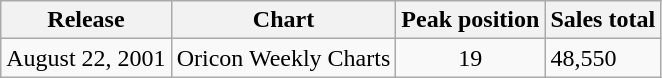<table class="wikitable">
<tr>
<th>Release</th>
<th>Chart</th>
<th>Peak position</th>
<th>Sales total</th>
</tr>
<tr>
<td>August 22, 2001</td>
<td>Oricon Weekly Charts</td>
<td align="center">19</td>
<td>48,550</td>
</tr>
</table>
